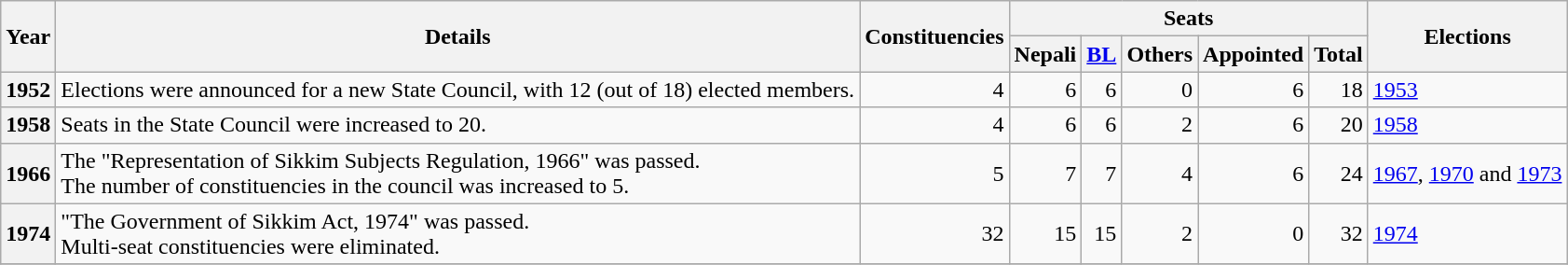<table class="wikitable sortable">
<tr>
<th rowspan=2 scope="col">Year</th>
<th rowspan=2 scope="col" class="unsortable">Details</th>
<th rowspan=2 scope="col">Constituencies</th>
<th colspan=5>Seats</th>
<th rowspan=2 scope="col">Elections</th>
</tr>
<tr>
<th scope="col">Nepali</th>
<th scope="col"><a href='#'>BL</a></th>
<th scope="col">Others</th>
<th scope="col">Appointed</th>
<th scope="col">Total</th>
</tr>
<tr>
<th scope="row">1952</th>
<td>Elections were announced for a new State Council, with 12 (out of 18) elected members.</td>
<td align="right">4</td>
<td align="right">6</td>
<td align="right">6</td>
<td align="right">0</td>
<td align="right">6</td>
<td align="right">18</td>
<td><a href='#'>1953</a></td>
</tr>
<tr>
<th scope="row">1958</th>
<td>Seats in the State Council were increased to 20.</td>
<td align="right">4</td>
<td align="right">6</td>
<td align="right">6</td>
<td align="right">2 </td>
<td align="right">6</td>
<td align="right">20</td>
<td><a href='#'>1958</a></td>
</tr>
<tr>
<th scope="row">1966</th>
<td>The "Representation of Sikkim Subjects Regulation, 1966" was passed.<br> The number of constituencies in the council was increased to 5.</td>
<td align="right">5</td>
<td align="right">7</td>
<td align="right">7</td>
<td align="right">4</td>
<td align="right">6</td>
<td align="right">24</td>
<td><a href='#'>1967</a>, <a href='#'>1970</a> and <a href='#'>1973</a></td>
</tr>
<tr>
<th scope="row">1974</th>
<td>"The Government of Sikkim Act, 1974" was passed.<br> Multi-seat constituencies were eliminated.</td>
<td align="right">32</td>
<td align="right">15</td>
<td align="right">15</td>
<td align="right">2</td>
<td align="right">0</td>
<td align="right">32</td>
<td><a href='#'>1974</a></td>
</tr>
<tr>
</tr>
</table>
